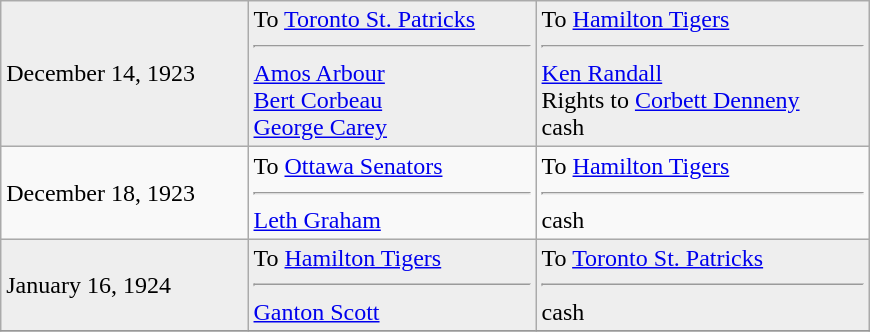<table class="wikitable" style="border:1px solid #999999; width:580px;">
<tr bgcolor="eeeeee">
<td>December 14, 1923</td>
<td valign="top">To <a href='#'>Toronto St. Patricks</a><hr><a href='#'>Amos Arbour</a><br><a href='#'>Bert Corbeau</a><br><a href='#'>George Carey</a></td>
<td valign="top">To <a href='#'>Hamilton Tigers</a> <hr><a href='#'>Ken Randall</a><br>Rights to <a href='#'>Corbett Denneny</a><br>cash</td>
</tr>
<tr>
<td>December 18, 1923</td>
<td valign="top">To <a href='#'>Ottawa Senators</a><hr><a href='#'>Leth Graham</a></td>
<td valign="top">To <a href='#'>Hamilton Tigers</a> <hr>cash</td>
</tr>
<tr bgcolor="eeeeee">
<td>January 16, 1924</td>
<td valign="top">To <a href='#'>Hamilton Tigers</a><hr><a href='#'>Ganton Scott</a></td>
<td valign="top">To <a href='#'>Toronto St. Patricks</a> <hr>cash</td>
</tr>
<tr bgcolor="eeeeee">
</tr>
</table>
